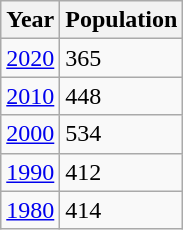<table class="wikitable">
<tr>
<th>Year</th>
<th>Population</th>
</tr>
<tr>
<td><a href='#'>2020</a></td>
<td>365</td>
</tr>
<tr>
<td><a href='#'>2010</a></td>
<td>448</td>
</tr>
<tr>
<td><a href='#'>2000</a></td>
<td>534</td>
</tr>
<tr>
<td><a href='#'>1990</a></td>
<td>412</td>
</tr>
<tr>
<td><a href='#'>1980</a></td>
<td>414</td>
</tr>
</table>
